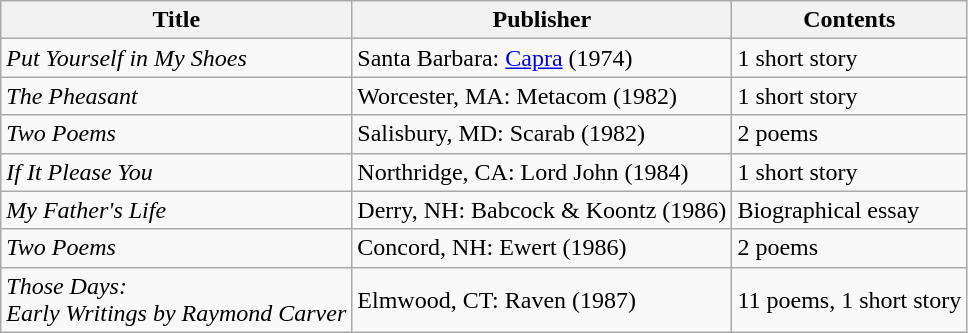<table class="wikitable">
<tr>
<th>Title</th>
<th>Publisher</th>
<th>Contents</th>
</tr>
<tr>
<td><em>Put Yourself in My Shoes</em></td>
<td>Santa Barbara: <a href='#'>Capra</a> (1974)</td>
<td>1 short story</td>
</tr>
<tr>
<td><em>The Pheasant</em></td>
<td>Worcester, MA: Metacom (1982)</td>
<td>1 short story</td>
</tr>
<tr>
<td><em>Two Poems</em></td>
<td>Salisbury, MD: Scarab (1982)</td>
<td>2 poems</td>
</tr>
<tr>
<td><em>If It Please You</em></td>
<td>Northridge, CA: Lord John (1984)</td>
<td>1 short story</td>
</tr>
<tr>
<td><em>My Father's Life</em></td>
<td>Derry, NH: Babcock & Koontz (1986)</td>
<td>Biographical essay</td>
</tr>
<tr>
<td><em>Two Poems</em></td>
<td>Concord, NH: Ewert (1986)</td>
<td>2 poems</td>
</tr>
<tr>
<td><em>Those Days:<br>Early Writings by Raymond Carver</em></td>
<td>Elmwood, CT: Raven (1987)</td>
<td>11 poems, 1 short story</td>
</tr>
</table>
